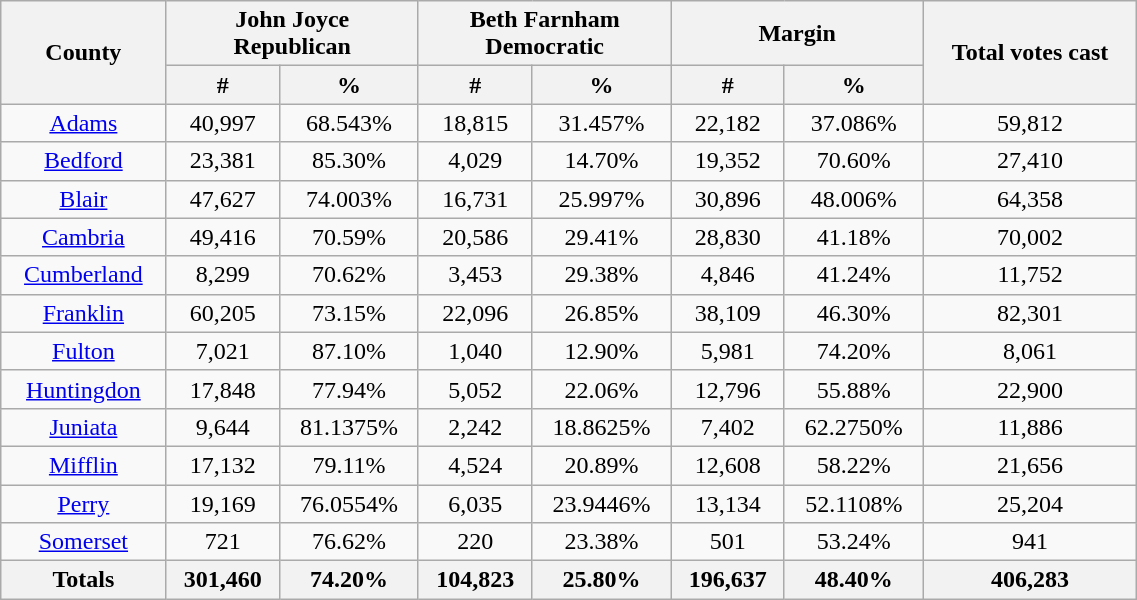<table width="60%"  class="wikitable sortable" style="text-align:center">
<tr>
<th rowspan="2">County</th>
<th style="text-align:center;" colspan="2">John Joyce<br>Republican</th>
<th style="text-align:center;" colspan="2">Beth Farnham<br>Democratic</th>
<th style="text-align:center;" colspan="2">Margin</th>
<th rowspan="2" style="text-align:center;">Total votes cast</th>
</tr>
<tr>
<th style="text-align:center;" data-sort-type="number">#</th>
<th style="text-align:center;" data-sort-type="number">%</th>
<th style="text-align:center;" data-sort-type="number">#</th>
<th style="text-align:center;" data-sort-type="number">%</th>
<th style="text-align:center;" data-sort-type="number">#</th>
<th style="text-align:center;" data-sort-type="number">%</th>
</tr>
<tr style="text-align:center;">
<td><a href='#'>Adams</a></td>
<td>40,997</td>
<td>68.543%</td>
<td>18,815</td>
<td>31.457%</td>
<td>22,182</td>
<td>37.086%</td>
<td>59,812</td>
</tr>
<tr style="text-align:center;">
<td><a href='#'>Bedford</a></td>
<td>23,381</td>
<td>85.30%</td>
<td>4,029</td>
<td>14.70%</td>
<td>19,352</td>
<td>70.60%</td>
<td>27,410</td>
</tr>
<tr style="text-align:center;">
<td><a href='#'>Blair</a></td>
<td>47,627</td>
<td>74.003%</td>
<td>16,731</td>
<td>25.997%</td>
<td>30,896</td>
<td>48.006%</td>
<td>64,358</td>
</tr>
<tr style="text-align:center;">
<td><a href='#'>Cambria</a></td>
<td>49,416</td>
<td>70.59%</td>
<td>20,586</td>
<td>29.41%</td>
<td>28,830</td>
<td>41.18%</td>
<td>70,002</td>
</tr>
<tr style="text-align:center;">
<td><a href='#'>Cumberland</a></td>
<td>8,299</td>
<td>70.62%</td>
<td>3,453</td>
<td>29.38%</td>
<td>4,846</td>
<td>41.24%</td>
<td>11,752</td>
</tr>
<tr style="text-align:center;">
<td><a href='#'>Franklin</a></td>
<td>60,205</td>
<td>73.15%</td>
<td>22,096</td>
<td>26.85%</td>
<td>38,109</td>
<td>46.30%</td>
<td>82,301</td>
</tr>
<tr style="text-align:center;">
<td><a href='#'>Fulton</a></td>
<td>7,021</td>
<td>87.10%</td>
<td>1,040</td>
<td>12.90%</td>
<td>5,981</td>
<td>74.20%</td>
<td>8,061</td>
</tr>
<tr style="text-align:center;">
<td><a href='#'>Huntingdon</a></td>
<td>17,848</td>
<td>77.94%</td>
<td>5,052</td>
<td>22.06%</td>
<td>12,796</td>
<td>55.88%</td>
<td>22,900</td>
</tr>
<tr style="text-align:center;">
<td><a href='#'>Juniata</a></td>
<td>9,644</td>
<td>81.1375%</td>
<td>2,242</td>
<td>18.8625%</td>
<td>7,402</td>
<td>62.2750%</td>
<td>11,886</td>
</tr>
<tr style="text-align:center;">
<td><a href='#'>Mifflin</a></td>
<td>17,132</td>
<td>79.11%</td>
<td>4,524</td>
<td>20.89%</td>
<td>12,608</td>
<td>58.22%</td>
<td>21,656</td>
</tr>
<tr style="text-align:center;">
<td><a href='#'>Perry</a></td>
<td>19,169</td>
<td>76.0554%</td>
<td>6,035</td>
<td>23.9446%</td>
<td>13,134</td>
<td>52.1108%</td>
<td>25,204</td>
</tr>
<tr style="text-align:center;">
<td><a href='#'>Somerset</a></td>
<td>721</td>
<td>76.62%</td>
<td>220</td>
<td>23.38%</td>
<td>501</td>
<td>53.24%</td>
<td>941</td>
</tr>
<tr style="text-align:center;">
<th>Totals</th>
<th>301,460</th>
<th>74.20%</th>
<th>104,823</th>
<th>25.80%</th>
<th>196,637</th>
<th>48.40%</th>
<th>406,283</th>
</tr>
</table>
